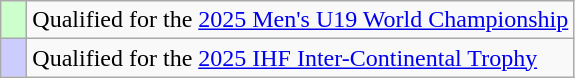<table class="wikitable" style="text-align: left;">
<tr>
<td width=10px bgcolor=#ccffcc></td>
<td>Qualified for the <a href='#'>2025 Men's U19 World Championship</a></td>
</tr>
<tr>
<td width=10px bgcolor=#ccccff></td>
<td>Qualified for the <a href='#'>2025 IHF Inter-Continental Trophy</a></td>
</tr>
</table>
